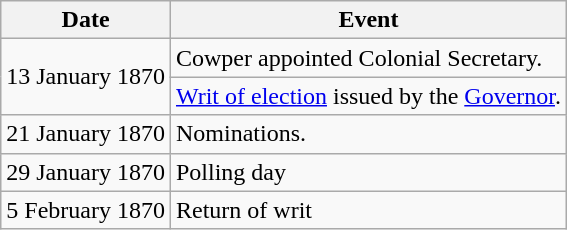<table class="wikitable">
<tr>
<th>Date</th>
<th>Event</th>
</tr>
<tr>
<td rowspan="2">13 January 1870</td>
<td>Cowper appointed Colonial Secretary.</td>
</tr>
<tr>
<td><a href='#'>Writ of election</a> issued by the <a href='#'>Governor</a>.</td>
</tr>
<tr>
<td>21 January  1870</td>
<td>Nominations.</td>
</tr>
<tr>
<td>29 January 1870</td>
<td>Polling day</td>
</tr>
<tr>
<td>5 February 1870</td>
<td>Return of writ</td>
</tr>
</table>
